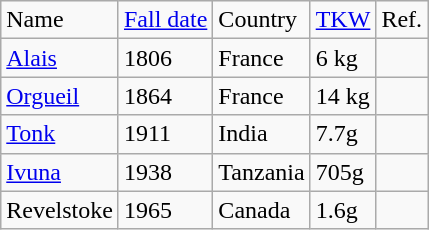<table class="wikitable">
<tr>
<td>Name</td>
<td><a href='#'>Fall date</a></td>
<td>Country</td>
<td><a href='#'>TKW</a></td>
<td>Ref.</td>
</tr>
<tr>
<td><a href='#'>Alais</a></td>
<td>1806</td>
<td>France</td>
<td>6 kg</td>
<td></td>
</tr>
<tr>
<td><a href='#'>Orgueil</a></td>
<td>1864</td>
<td>France</td>
<td>14 kg</td>
<td></td>
</tr>
<tr>
<td><a href='#'>Tonk</a></td>
<td>1911</td>
<td>India</td>
<td>7.7g</td>
<td></td>
</tr>
<tr>
<td><a href='#'>Ivuna</a></td>
<td>1938</td>
<td>Tanzania</td>
<td>705g</td>
<td></td>
</tr>
<tr>
<td>Revelstoke</td>
<td>1965</td>
<td>Canada</td>
<td>1.6g</td>
<td></td>
</tr>
</table>
